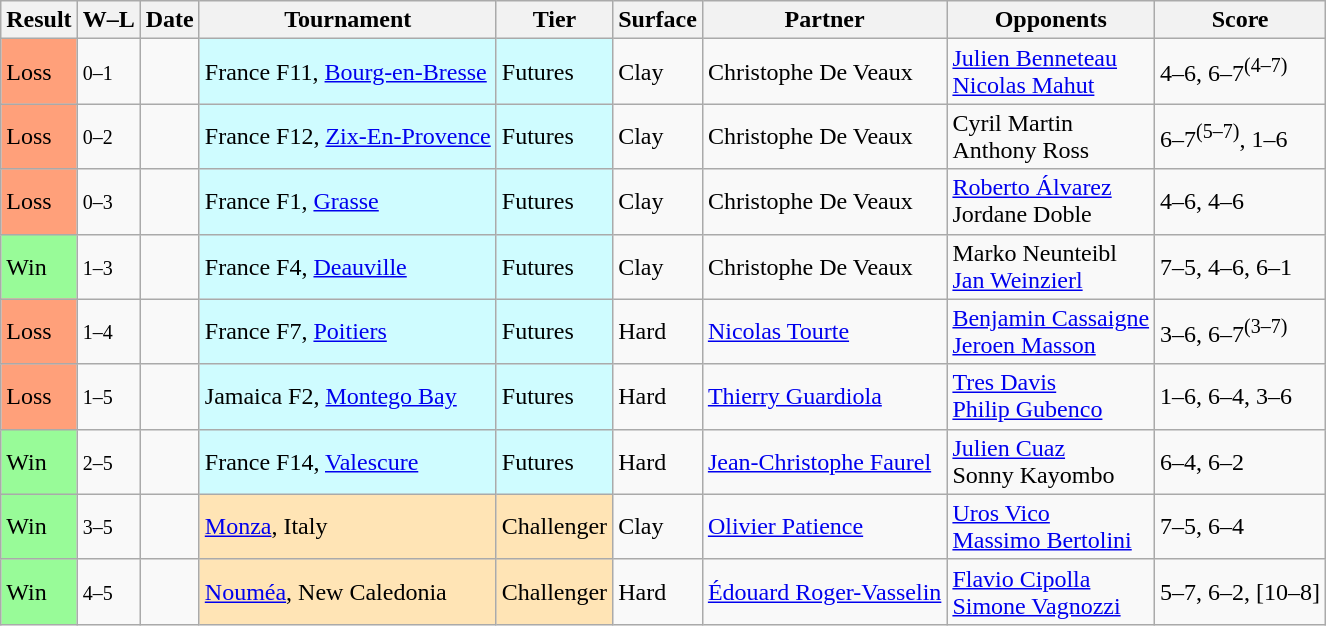<table class="sortable wikitable">
<tr>
<th>Result</th>
<th class="unsortable">W–L</th>
<th>Date</th>
<th>Tournament</th>
<th>Tier</th>
<th>Surface</th>
<th>Partner</th>
<th>Opponents</th>
<th class="unsortable">Score</th>
</tr>
<tr>
<td bgcolor=FFA07A>Loss</td>
<td><small>0–1</small></td>
<td></td>
<td style="background:#cffcff;">France F11, <a href='#'>Bourg-en-Bresse</a></td>
<td style="background:#cffcff;">Futures</td>
<td>Clay</td>
<td> Christophe De Veaux</td>
<td> <a href='#'>Julien Benneteau</a> <br>  <a href='#'>Nicolas Mahut</a></td>
<td>4–6, 6–7<sup>(4–7)</sup></td>
</tr>
<tr>
<td bgcolor=FFA07A>Loss</td>
<td><small>0–2</small></td>
<td></td>
<td style="background:#cffcff;">France F12, <a href='#'>Zix-En-Provence</a></td>
<td style="background:#cffcff;">Futures</td>
<td>Clay</td>
<td> Christophe De Veaux</td>
<td> Cyril Martin <br>  Anthony Ross</td>
<td>6–7<sup>(5–7)</sup>, 1–6</td>
</tr>
<tr>
<td bgcolor=FFA07A>Loss</td>
<td><small>0–3</small></td>
<td></td>
<td style="background:#cffcff;">France F1, <a href='#'>Grasse</a></td>
<td style="background:#cffcff;">Futures</td>
<td>Clay</td>
<td> Christophe De Veaux</td>
<td> <a href='#'>Roberto Álvarez</a> <br>  Jordane Doble</td>
<td>4–6, 4–6</td>
</tr>
<tr>
<td bgcolor=98FB98>Win</td>
<td><small>1–3</small></td>
<td></td>
<td style="background:#cffcff;">France F4, <a href='#'>Deauville</a></td>
<td style="background:#cffcff;">Futures</td>
<td>Clay</td>
<td> Christophe De Veaux</td>
<td> Marko Neunteibl <br>  <a href='#'>Jan Weinzierl</a></td>
<td>7–5, 4–6, 6–1</td>
</tr>
<tr>
<td bgcolor=FFA07A>Loss</td>
<td><small>1–4</small></td>
<td></td>
<td style="background:#cffcff;">France F7, <a href='#'>Poitiers</a></td>
<td style="background:#cffcff;">Futures</td>
<td>Hard</td>
<td> <a href='#'>Nicolas Tourte</a></td>
<td> <a href='#'>Benjamin Cassaigne</a> <br>  <a href='#'>Jeroen Masson</a></td>
<td>3–6, 6–7<sup>(3–7)</sup></td>
</tr>
<tr>
<td bgcolor=FFA07A>Loss</td>
<td><small>1–5</small></td>
<td></td>
<td style="background:#cffcff;">Jamaica F2, <a href='#'>Montego Bay</a></td>
<td style="background:#cffcff;">Futures</td>
<td>Hard</td>
<td> <a href='#'>Thierry Guardiola</a></td>
<td> <a href='#'>Tres Davis</a> <br>  <a href='#'>Philip Gubenco</a></td>
<td>1–6, 6–4, 3–6</td>
</tr>
<tr>
<td bgcolor=98FB98>Win</td>
<td><small>2–5</small></td>
<td></td>
<td style="background:#cffcff;">France F14, <a href='#'>Valescure</a></td>
<td style="background:#cffcff;">Futures</td>
<td>Hard</td>
<td> <a href='#'>Jean-Christophe Faurel</a></td>
<td> <a href='#'>Julien Cuaz</a> <br>  Sonny Kayombo</td>
<td>6–4, 6–2</td>
</tr>
<tr>
<td bgcolor=98FB98>Win</td>
<td><small>3–5</small></td>
<td></td>
<td style="background:moccasin;"><a href='#'>Monza</a>, Italy</td>
<td style="background:moccasin;">Challenger</td>
<td>Clay</td>
<td> <a href='#'>Olivier Patience</a></td>
<td> <a href='#'>Uros Vico</a> <br>  <a href='#'>Massimo Bertolini</a></td>
<td>7–5, 6–4</td>
</tr>
<tr>
<td bgcolor=98FB98>Win</td>
<td><small>4–5</small></td>
<td></td>
<td style="background:moccasin;"><a href='#'>Nouméa</a>, New Caledonia</td>
<td style="background:moccasin;">Challenger</td>
<td>Hard</td>
<td> <a href='#'>Édouard Roger-Vasselin</a></td>
<td> <a href='#'>Flavio Cipolla</a> <br>  <a href='#'>Simone Vagnozzi</a></td>
<td>5–7, 6–2, [10–8]</td>
</tr>
</table>
